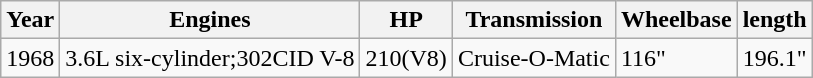<table class="wikitable">
<tr>
<th>Year</th>
<th>Engines</th>
<th>HP</th>
<th>Transmission</th>
<th>Wheelbase</th>
<th>length</th>
</tr>
<tr>
<td>1968</td>
<td>3.6L six-cylinder;302CID V-8</td>
<td>210(V8)</td>
<td>Cruise-O-Matic</td>
<td>116"</td>
<td>196.1"</td>
</tr>
</table>
